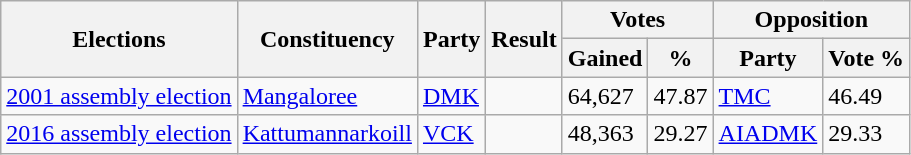<table class="wikitable">
<tr>
<th rowspan="2">Elections</th>
<th rowspan="2">Constituency</th>
<th rowspan="2">Party</th>
<th rowspan="2">Result</th>
<th colspan="2">Votes</th>
<th colspan="2">Opposition</th>
</tr>
<tr>
<th>Gained</th>
<th>%</th>
<th>Party</th>
<th>Vote %</th>
</tr>
<tr>
<td><a href='#'>2001 assembly election</a></td>
<td><a href='#'>Mangaloree</a></td>
<td><a href='#'>DMK</a></td>
<td></td>
<td>64,627</td>
<td>47.87</td>
<td><a href='#'>TMC</a></td>
<td>46.49 </td>
</tr>
<tr>
<td><a href='#'>2016 assembly election</a></td>
<td><a href='#'>Kattumannarkoill</a></td>
<td><a href='#'>VCK</a></td>
<td></td>
<td>48,363</td>
<td>29.27</td>
<td><a href='#'>AIADMK</a></td>
<td>29.33 </td>
</tr>
</table>
